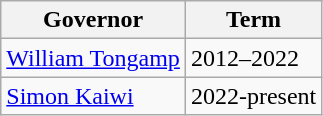<table class="wikitable">
<tr>
<th><strong>Governor</strong></th>
<th><strong>Term</strong></th>
</tr>
<tr>
<td><a href='#'>William Tongamp</a></td>
<td>2012–2022</td>
</tr>
<tr>
<td><a href='#'>Simon Kaiwi</a></td>
<td>2022-present</td>
</tr>
</table>
